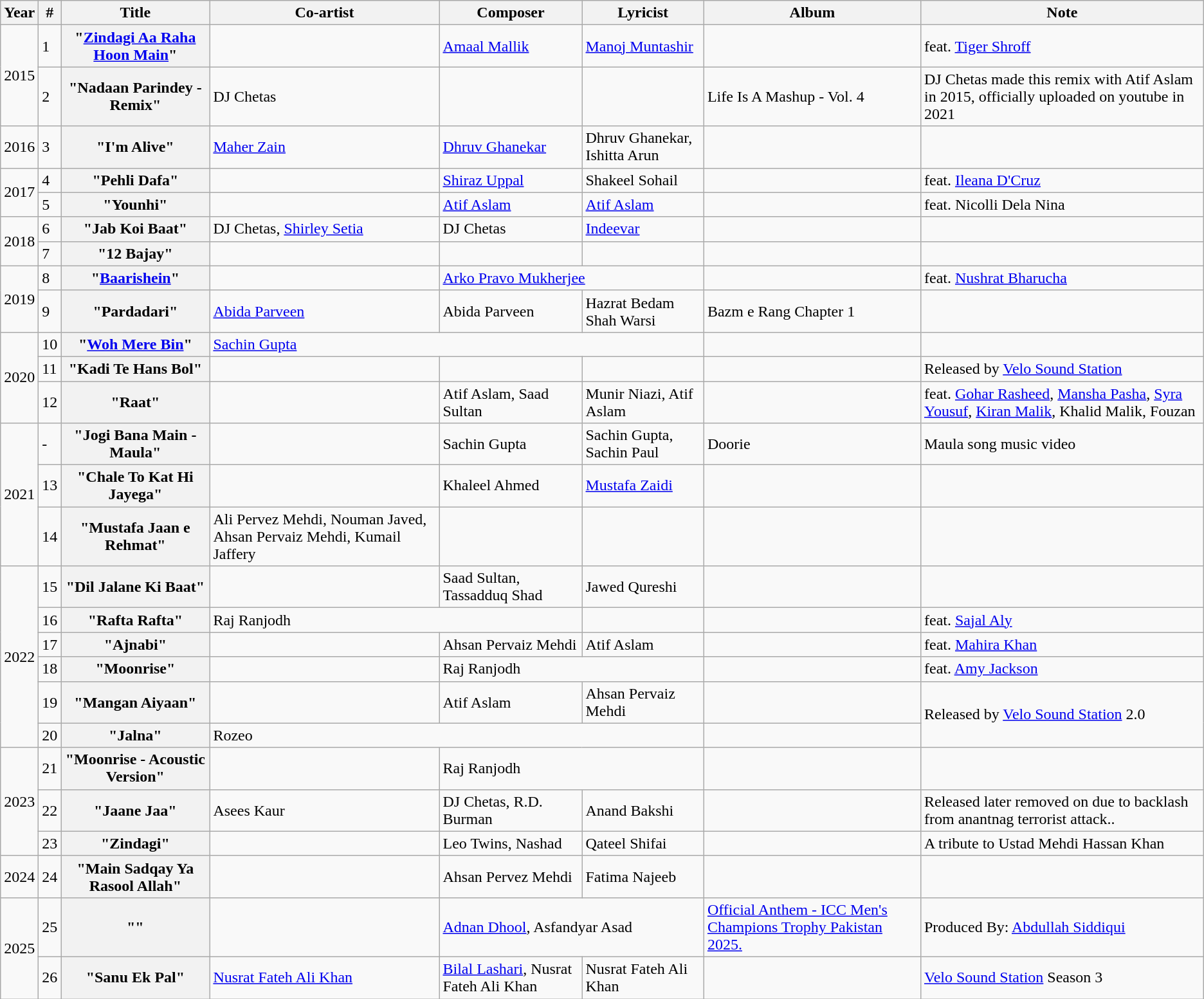<table class="wikitable plainrowheaders">
<tr>
<th scope="col">Year</th>
<th>#</th>
<th scope="col">Title</th>
<th scope="col">Co-artist</th>
<th scope="col">Composer</th>
<th scope="col">Lyricist</th>
<th scope="col">Album</th>
<th scope="col">Note</th>
</tr>
<tr>
<td rowspan= "2">2015</td>
<td>1</td>
<th scope="row">"<a href='#'>Zindagi Aa Raha Hoon Main</a>"</th>
<td></td>
<td><a href='#'>Amaal Mallik</a></td>
<td><a href='#'>Manoj Muntashir</a></td>
<td></td>
<td>feat. <a href='#'>Tiger Shroff</a></td>
</tr>
<tr>
<td>2</td>
<th scope= "row">"Nadaan Parindey - Remix"</th>
<td>DJ Chetas</td>
<td></td>
<td></td>
<td>Life Is A Mashup - Vol. 4</td>
<td>DJ Chetas made this remix with Atif Aslam in 2015, officially uploaded on youtube in 2021</td>
</tr>
<tr>
<td>2016</td>
<td>3</td>
<th scope="row">"I'm Alive"</th>
<td><a href='#'>Maher Zain</a></td>
<td><a href='#'>Dhruv Ghanekar</a></td>
<td>Dhruv Ghanekar, Ishitta Arun</td>
<td></td>
<td></td>
</tr>
<tr>
<td rowspan="2">2017</td>
<td>4</td>
<th scope="row">"Pehli Dafa"</th>
<td></td>
<td><a href='#'>Shiraz Uppal</a></td>
<td>Shakeel Sohail</td>
<td></td>
<td>feat. <a href='#'>Ileana D'Cruz</a></td>
</tr>
<tr>
<td>5</td>
<th scope="row">"Younhi"</th>
<td></td>
<td><a href='#'>Atif Aslam</a></td>
<td><a href='#'>Atif Aslam</a></td>
<td></td>
<td>feat. Nicolli Dela Nina</td>
</tr>
<tr>
<td rowspan="2">2018</td>
<td>6</td>
<th scope="row">"Jab Koi Baat"</th>
<td>DJ Chetas, <a href='#'>Shirley Setia</a></td>
<td>DJ Chetas</td>
<td><a href='#'>Indeevar</a></td>
<td></td>
<td></td>
</tr>
<tr>
<td>7</td>
<th scope="row">"12 Bajay"</th>
<td></td>
<td></td>
<td></td>
<td></td>
<td></td>
</tr>
<tr>
<td rowspan="2">2019</td>
<td>8</td>
<th scope="row">"<a href='#'>Baarishein</a>"</th>
<td></td>
<td colspan="2"><a href='#'>Arko Pravo Mukherjee</a></td>
<td></td>
<td>feat. <a href='#'>Nushrat Bharucha</a></td>
</tr>
<tr>
<td>9</td>
<th scope="row">"Pardadari"</th>
<td><a href='#'>Abida Parveen</a></td>
<td>Abida Parveen</td>
<td>Hazrat Bedam Shah Warsi</td>
<td>Bazm e Rang Chapter 1</td>
<td></td>
</tr>
<tr>
<td rowspan="3">2020</td>
<td>10</td>
<th scope="row">"<a href='#'>Woh Mere Bin</a>"</th>
<td colspan="3"><a href='#'>Sachin Gupta</a></td>
<td></td>
<td></td>
</tr>
<tr>
<td>11</td>
<th scope="row">"Kadi Te Hans Bol"</th>
<td></td>
<td></td>
<td></td>
<td></td>
<td>Released by <a href='#'>Velo Sound Station</a></td>
</tr>
<tr>
<td>12</td>
<th scope="row">"Raat"</th>
<td></td>
<td>Atif Aslam, Saad Sultan</td>
<td>Munir Niazi, Atif Aslam</td>
<td></td>
<td>feat. <a href='#'>Gohar Rasheed</a>, <a href='#'>Mansha Pasha</a>, <a href='#'>Syra Yousuf</a>, <a href='#'>Kiran Malik</a>, Khalid Malik, Fouzan</td>
</tr>
<tr>
<td rowspan="3">2021</td>
<td>-</td>
<th scope="row">"Jogi Bana Main - Maula"</th>
<td></td>
<td>Sachin Gupta</td>
<td>Sachin Gupta, Sachin Paul</td>
<td>Doorie</td>
<td>Maula song music video</td>
</tr>
<tr>
<td>13</td>
<th scope="row">"Chale To Kat Hi Jayega"</th>
<td></td>
<td>Khaleel Ahmed</td>
<td><a href='#'>Mustafa Zaidi</a></td>
<td></td>
<td></td>
</tr>
<tr>
<td>14</td>
<th scope="row">"Mustafa Jaan e Rehmat"</th>
<td>Ali Pervez Mehdi, Nouman Javed, Ahsan Pervaiz Mehdi, Kumail Jaffery</td>
<td></td>
<td></td>
<td></td>
<td></td>
</tr>
<tr>
<td rowspan="6">2022</td>
<td>15</td>
<th scope="row">"Dil Jalane Ki Baat"</th>
<td></td>
<td>Saad Sultan, Tassadduq Shad</td>
<td>Jawed Qureshi</td>
<td></td>
<td></td>
</tr>
<tr>
<td>16</td>
<th scope="row">"Rafta Rafta"</th>
<td colspan="2">Raj Ranjodh</td>
<td></td>
<td></td>
<td>feat. <a href='#'>Sajal Aly</a></td>
</tr>
<tr>
<td>17</td>
<th scope="row">"Ajnabi"</th>
<td></td>
<td>Ahsan Pervaiz Mehdi</td>
<td>Atif Aslam</td>
<td></td>
<td>feat. <a href='#'>Mahira Khan</a></td>
</tr>
<tr>
<td>18</td>
<th scope="row">"Moonrise"</th>
<td></td>
<td colspan="2">Raj Ranjodh</td>
<td></td>
<td>feat. <a href='#'>Amy Jackson</a></td>
</tr>
<tr>
<td>19</td>
<th scope="row">"Mangan Aiyaan"</th>
<td></td>
<td>Atif Aslam</td>
<td>Ahsan Pervaiz Mehdi</td>
<td></td>
<td rowspan="2">Released by <a href='#'>Velo Sound Station</a> 2.0</td>
</tr>
<tr>
<td>20</td>
<th scope="row">"Jalna"</th>
<td colspan="3">Rozeo</td>
<td></td>
</tr>
<tr>
<td rowspan="3">2023</td>
<td>21</td>
<th scope="row">"Moonrise - Acoustic Version"</th>
<td></td>
<td colspan="2">Raj Ranjodh</td>
<td></td>
<td></td>
</tr>
<tr>
<td>22</td>
<th scope="row">"Jaane Jaa"</th>
<td>Asees Kaur</td>
<td>DJ Chetas, R.D. Burman</td>
<td>Anand Bakshi</td>
<td></td>
<td>Released later removed on due to backlash from anantnag terrorist attack..</td>
</tr>
<tr>
<td>23</td>
<th scope="row">"Zindagi"</th>
<td></td>
<td>Leo Twins, Nashad</td>
<td>Qateel Shifai</td>
<td></td>
<td>A tribute to Ustad Mehdi Hassan Khan</td>
</tr>
<tr>
<td>2024</td>
<td>24</td>
<th scope="row">"Main Sadqay Ya Rasool Allah"</th>
<td></td>
<td>Ahsan Pervez Mehdi</td>
<td>Fatima Najeeb</td>
<td></td>
<td></td>
</tr>
<tr>
<td rowspan="2">2025</td>
<td>25</td>
<th>""</th>
<td></td>
<td colspan="2"><a href='#'>Adnan Dhool</a>, Asfandyar Asad</td>
<td><a href='#'>Official Anthem - ICC Men's Champions Trophy Pakistan 2025.</a> </td>
<td>Produced By: <a href='#'>Abdullah Siddiqui</a></td>
</tr>
<tr>
<td>26</td>
<th scope="row">"Sanu Ek Pal"</th>
<td><a href='#'>Nusrat Fateh Ali Khan</a></td>
<td><a href='#'>Bilal Lashari</a>, Nusrat Fateh Ali Khan</td>
<td>Nusrat Fateh Ali Khan</td>
<td></td>
<td><a href='#'>Velo Sound Station</a> Season 3</td>
</tr>
</table>
